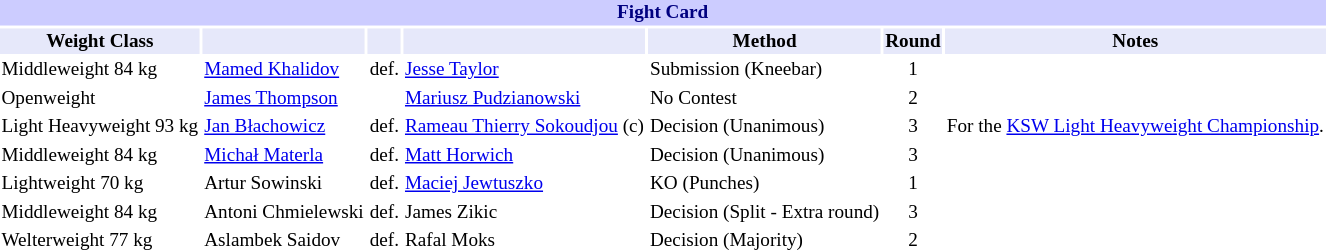<table class="toccolours" style="font-size: 80%;">
<tr>
<th colspan="8" style="background-color: #ccf; color: #000080; text-align: center;"><strong>Fight Card</strong></th>
</tr>
<tr>
<th colspan="1" style="background-color: #E6E8FA; color: #000000; text-align: center;">Weight Class</th>
<th colspan="1" style="background-color: #E6E8FA; color: #000000; text-align: center;"></th>
<th colspan="1" style="background-color: #E6E8FA; color: #000000; text-align: center;"></th>
<th colspan="1" style="background-color: #E6E8FA; color: #000000; text-align: center;"></th>
<th colspan="1" style="background-color: #E6E8FA; color: #000000; text-align: center;">Method</th>
<th colspan="1" style="background-color: #E6E8FA; color: #000000; text-align: center;">Round</th>
<th colspan="1" style="background-color: #E6E8FA; color: #000000; text-align: center;">Notes</th>
</tr>
<tr>
<td>Middleweight 84 kg</td>
<td> <a href='#'>Mamed Khalidov</a></td>
<td align=center>def.</td>
<td> <a href='#'>Jesse Taylor</a></td>
<td>Submission (Kneebar)</td>
<td align=center>1</td>
<td></td>
</tr>
<tr>
<td>Openweight</td>
<td> <a href='#'>James Thompson</a></td>
<td align=center></td>
<td> <a href='#'>Mariusz Pudzianowski</a></td>
<td>No Contest</td>
<td align=center>2</td>
<td></td>
</tr>
<tr>
<td>Light Heavyweight 93 kg</td>
<td> <a href='#'>Jan Błachowicz</a></td>
<td align=center>def.</td>
<td> <a href='#'>Rameau Thierry Sokoudjou</a> (c)</td>
<td>Decision (Unanimous)</td>
<td align=center>3</td>
<td>For the <a href='#'>KSW Light Heavyweight Championship</a>.</td>
</tr>
<tr>
<td>Middleweight 84 kg</td>
<td> <a href='#'>Michał Materla</a></td>
<td align=center>def.</td>
<td> <a href='#'>Matt Horwich</a></td>
<td>Decision (Unanimous)</td>
<td align=center>3</td>
<td></td>
</tr>
<tr>
<td>Lightweight 70 kg</td>
<td> Artur Sowinski</td>
<td align=center>def.</td>
<td>  <a href='#'>Maciej Jewtuszko</a></td>
<td>KO (Punches)</td>
<td align=center>1</td>
<td></td>
</tr>
<tr>
<td>Middleweight 84 kg</td>
<td> Antoni Chmielewski</td>
<td align=center>def.</td>
<td> James Zikic</td>
<td>Decision (Split - Extra round)</td>
<td align=center>3</td>
<td></td>
</tr>
<tr>
<td>Welterweight 77 kg</td>
<td> Aslambek Saidov</td>
<td align=center>def.</td>
<td> Rafal Moks</td>
<td>Decision (Majority)</td>
<td align=center>2</td>
<td></td>
</tr>
</table>
